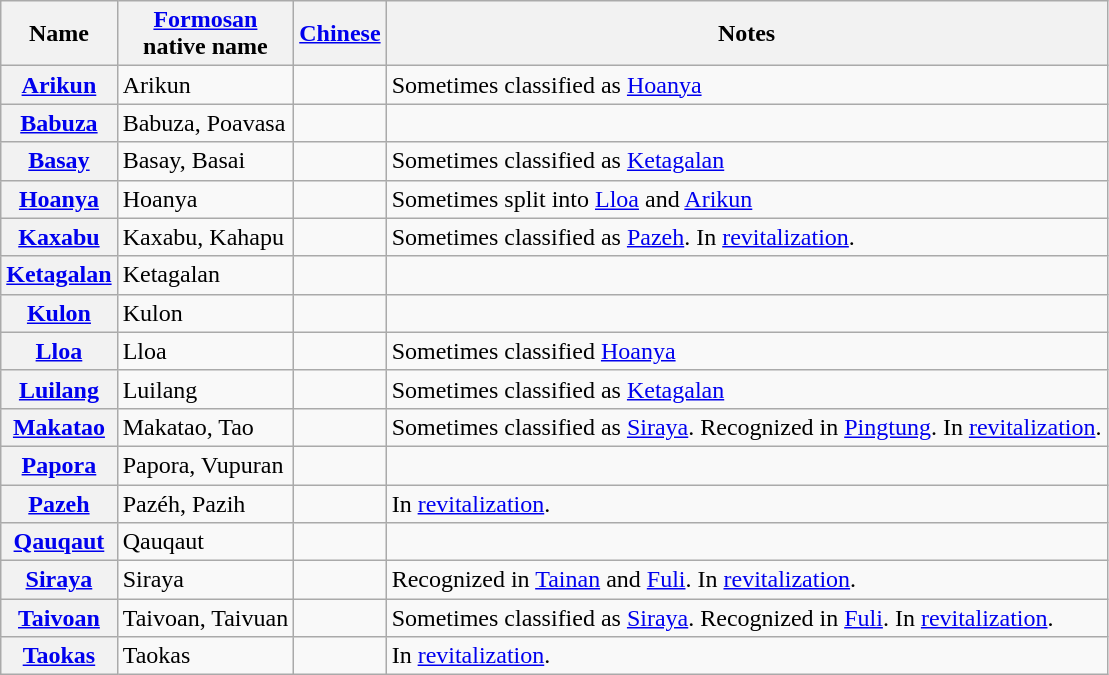<table class=wikitable>
<tr>
<th>Name</th>
<th><a href='#'>Formosan</a><br>native name</th>
<th><a href='#'>Chinese</a></th>
<th>Notes</th>
</tr>
<tr>
<th><a href='#'>Arikun</a></th>
<td>Arikun</td>
<td></td>
<td>Sometimes classified as <a href='#'>Hoanya</a></td>
</tr>
<tr>
<th><a href='#'>Babuza</a></th>
<td>Babuza, Poavasa</td>
<td></td>
<td></td>
</tr>
<tr>
<th><a href='#'>Basay</a></th>
<td>Basay, Basai</td>
<td></td>
<td>Sometimes classified as <a href='#'>Ketagalan</a></td>
</tr>
<tr>
<th><a href='#'>Hoanya</a></th>
<td>Hoanya</td>
<td></td>
<td>Sometimes split into <a href='#'>Lloa</a> and <a href='#'>Arikun</a></td>
</tr>
<tr>
<th><a href='#'>Kaxabu</a></th>
<td>Kaxabu, Kahapu</td>
<td></td>
<td>Sometimes classified as <a href='#'>Pazeh</a>. In <a href='#'>revitalization</a>.</td>
</tr>
<tr>
<th><a href='#'>Ketagalan</a></th>
<td>Ketagalan</td>
<td></td>
<td></td>
</tr>
<tr>
<th><a href='#'>Kulon</a></th>
<td>Kulon</td>
<td></td>
<td></td>
</tr>
<tr>
<th><a href='#'>Lloa</a></th>
<td>Lloa</td>
<td></td>
<td>Sometimes classified <a href='#'>Hoanya</a></td>
</tr>
<tr>
<th><a href='#'>Luilang</a></th>
<td>Luilang</td>
<td></td>
<td>Sometimes classified as <a href='#'>Ketagalan</a></td>
</tr>
<tr>
<th><a href='#'>Makatao</a></th>
<td>Makatao, Tao</td>
<td></td>
<td>Sometimes classified as <a href='#'>Siraya</a>. Recognized in <a href='#'>Pingtung</a>. In <a href='#'>revitalization</a>.</td>
</tr>
<tr>
<th><a href='#'>Papora</a></th>
<td>Papora, Vupuran</td>
<td></td>
<td></td>
</tr>
<tr>
<th><a href='#'>Pazeh</a></th>
<td>Pazéh, Pazih</td>
<td></td>
<td>In <a href='#'>revitalization</a>.</td>
</tr>
<tr>
<th><a href='#'>Qauqaut</a></th>
<td>Qauqaut</td>
<td></td>
<td></td>
</tr>
<tr>
<th><a href='#'>Siraya</a></th>
<td>Siraya</td>
<td></td>
<td>Recognized in <a href='#'>Tainan</a> and <a href='#'>Fuli</a>. In <a href='#'>revitalization</a>.</td>
</tr>
<tr>
<th><a href='#'>Taivoan</a></th>
<td>Taivoan, Taivuan</td>
<td></td>
<td>Sometimes classified as <a href='#'>Siraya</a>. Recognized in <a href='#'>Fuli</a>. In <a href='#'>revitalization</a>.</td>
</tr>
<tr>
<th><a href='#'>Taokas</a></th>
<td>Taokas</td>
<td></td>
<td>In <a href='#'>revitalization</a>.</td>
</tr>
</table>
